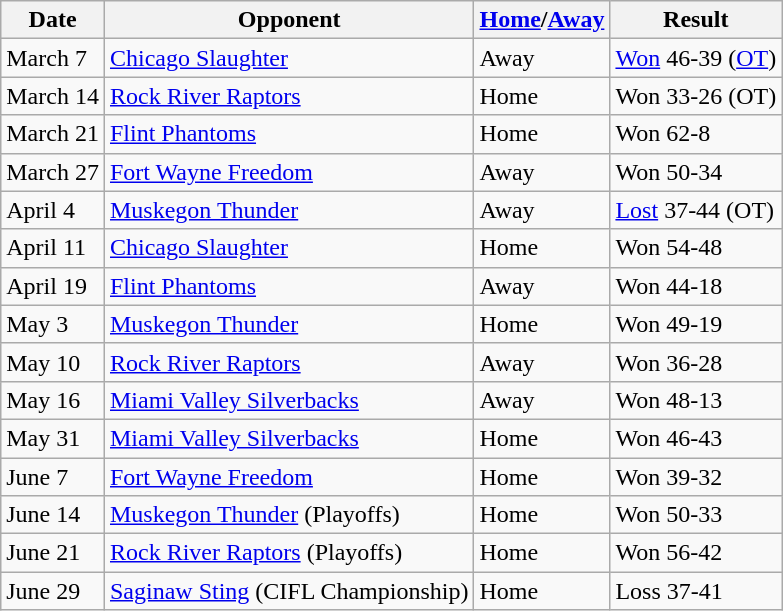<table class="wikitable">
<tr>
<th>Date</th>
<th>Opponent</th>
<th><a href='#'>Home</a>/<a href='#'>Away</a></th>
<th>Result</th>
</tr>
<tr>
<td>March 7</td>
<td><a href='#'>Chicago Slaughter</a></td>
<td>Away</td>
<td><a href='#'>Won</a> 46-39 (<a href='#'>OT</a>)</td>
</tr>
<tr>
<td>March 14</td>
<td><a href='#'>Rock River Raptors</a></td>
<td>Home</td>
<td>Won 33-26 (OT)</td>
</tr>
<tr>
<td>March 21</td>
<td><a href='#'>Flint Phantoms</a></td>
<td>Home</td>
<td>Won 62-8</td>
</tr>
<tr>
<td>March 27</td>
<td><a href='#'>Fort Wayne Freedom</a></td>
<td>Away</td>
<td>Won 50-34</td>
</tr>
<tr>
<td>April 4</td>
<td><a href='#'>Muskegon Thunder</a></td>
<td>Away</td>
<td><a href='#'>Lost</a> 37-44 (OT)</td>
</tr>
<tr>
<td>April 11</td>
<td><a href='#'>Chicago Slaughter</a></td>
<td>Home</td>
<td>Won 54-48</td>
</tr>
<tr>
<td>April 19</td>
<td><a href='#'>Flint Phantoms</a></td>
<td>Away</td>
<td>Won 44-18</td>
</tr>
<tr>
<td>May 3</td>
<td><a href='#'>Muskegon Thunder</a></td>
<td>Home</td>
<td>Won 49-19</td>
</tr>
<tr>
<td>May 10</td>
<td><a href='#'>Rock River Raptors</a></td>
<td>Away</td>
<td>Won 36-28</td>
</tr>
<tr>
<td>May 16</td>
<td><a href='#'>Miami Valley Silverbacks</a></td>
<td>Away</td>
<td>Won 48-13</td>
</tr>
<tr>
<td>May 31</td>
<td><a href='#'>Miami Valley Silverbacks</a></td>
<td>Home</td>
<td>Won 46-43</td>
</tr>
<tr>
<td>June 7</td>
<td><a href='#'>Fort Wayne Freedom</a></td>
<td>Home</td>
<td>Won 39-32</td>
</tr>
<tr>
<td>June 14</td>
<td><a href='#'>Muskegon Thunder</a> (Playoffs)</td>
<td>Home</td>
<td>Won 50-33</td>
</tr>
<tr>
<td>June 21</td>
<td><a href='#'>Rock River Raptors</a> (Playoffs)</td>
<td>Home</td>
<td>Won 56-42</td>
</tr>
<tr>
<td>June 29</td>
<td><a href='#'>Saginaw Sting</a> (CIFL Championship)</td>
<td>Home</td>
<td>Loss 37-41</td>
</tr>
</table>
